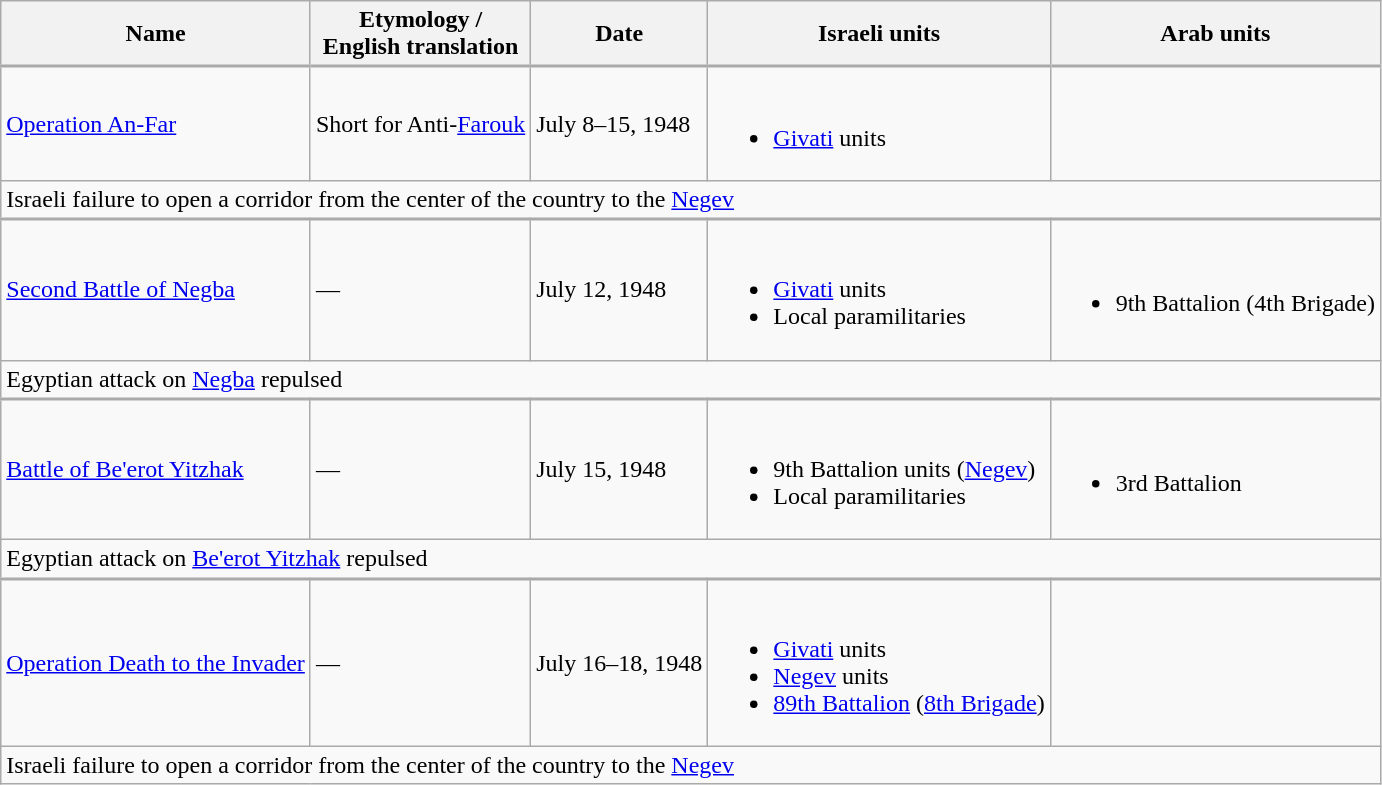<table class="wikitable">
<tr>
<th style="border-bottom:#aaa solid 2px;">Name</th>
<th style="border-bottom:#aaa solid 2px;">Etymology /<br>English translation</th>
<th style="border-bottom:#aaa solid 2px;">Date</th>
<th style="border-bottom:#aaa solid 2px;">Israeli units</th>
<th style="border-bottom:#aaa solid 2px;">Arab units</th>
</tr>
<tr>
<td><a href='#'>Operation An-Far</a></td>
<td>Short for Anti-<a href='#'>Farouk</a></td>
<td>July 8–15, 1948</td>
<td><br><ul><li><a href='#'>Givati</a> units</li></ul></td>
<td></td>
</tr>
<tr>
<td colspan="5" style="border-bottom:#aaa solid 2px;">Israeli failure to open a corridor from the center of the country to the <a href='#'>Negev</a></td>
</tr>
<tr>
<td><a href='#'>Second Battle of Negba</a></td>
<td>—</td>
<td>July 12, 1948</td>
<td><br><ul><li><a href='#'>Givati</a> units</li><li>Local paramilitaries</li></ul></td>
<td><br><ul><li>9th Battalion (4th Brigade)</li></ul></td>
</tr>
<tr>
<td colspan="5" style="border-bottom:#aaa solid 2px;">Egyptian attack on <a href='#'>Negba</a> repulsed</td>
</tr>
<tr>
<td><a href='#'>Battle of Be'erot Yitzhak</a></td>
<td>—</td>
<td>July 15, 1948</td>
<td><br><ul><li>9th Battalion units (<a href='#'>Negev</a>)</li><li>Local paramilitaries</li></ul></td>
<td><br><ul><li>3rd Battalion</li></ul></td>
</tr>
<tr>
<td colspan="5" style="border-bottom:#aaa solid 2px;">Egyptian attack on <a href='#'>Be'erot Yitzhak</a> repulsed</td>
</tr>
<tr>
<td><a href='#'>Operation Death to the Invader</a></td>
<td>—</td>
<td>July 16–18, 1948</td>
<td><br><ul><li><a href='#'>Givati</a> units</li><li><a href='#'>Negev</a> units</li><li><a href='#'>89th Battalion</a> (<a href='#'>8th Brigade</a>)</li></ul></td>
<td></td>
</tr>
<tr>
<td colspan="5">Israeli failure to open a corridor from the center of the country to the <a href='#'>Negev</a></td>
</tr>
</table>
